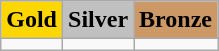<table class="wikitable">
<tr>
<td align=center bgcolor=gold> <strong>Gold</strong></td>
<td align=center bgcolor=silver> <strong>Silver</strong></td>
<td align=center bgcolor=cc9966> <strong>Bronze</strong></td>
</tr>
<tr>
<td></td>
<td></td>
<td></td>
</tr>
</table>
